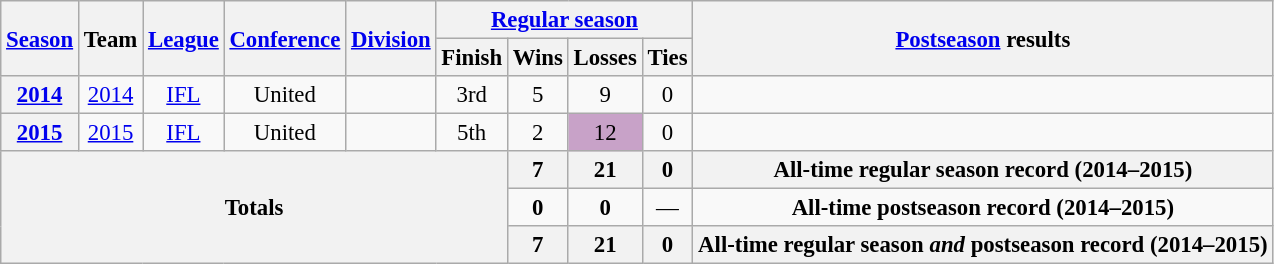<table class="wikitable" style="font-size: 95%;">
<tr>
<th rowspan="2"><a href='#'>Season</a></th>
<th rowspan="2">Team</th>
<th rowspan="2"><a href='#'>League</a></th>
<th rowspan="2"><a href='#'>Conference</a></th>
<th rowspan="2"><a href='#'>Division</a></th>
<th colspan="4"><a href='#'>Regular season</a></th>
<th rowspan="2"><a href='#'>Postseason</a> results</th>
</tr>
<tr>
<th>Finish</th>
<th>Wins</th>
<th>Losses</th>
<th>Ties</th>
</tr>
<tr background:#fcc;">
<th style="text-align:center;"><a href='#'>2014</a></th>
<td style="text-align:center;"><a href='#'>2014</a></td>
<td style="text-align:center;"><a href='#'>IFL</a></td>
<td style="text-align:center;">United</td>
<td style="text-align:center;"></td>
<td style="text-align:center;">3rd</td>
<td style="text-align:center;">5</td>
<td style="text-align:center;">9</td>
<td style="text-align:center;">0</td>
<td></td>
</tr>
<tr background:#fcc;">
<th style="text-align:center;"><a href='#'>2015</a></th>
<td style="text-align:center;"><a href='#'>2015</a></td>
<td style="text-align:center;"><a href='#'>IFL</a></td>
<td style="text-align:center;">United</td>
<td style="text-align:center;"></td>
<td style="text-align:center;">5th</td>
<td style="text-align:center;">2</td>
<td style="text-align:center;background:#c8a2c8;">12</td>
<td style="text-align:center;">0</td>
<td></td>
</tr>
<tr>
<th style="text-align:center;" rowspan="5" colspan="6">Totals</th>
<th style="text-align:center;"><strong>7</strong></th>
<th style="text-align:center;"><strong>21</strong></th>
<th style="text-align:center;"><strong>0</strong></th>
<th style="text-align:center;" colspan="3"><strong>All-time regular season record (2014–2015)</strong></th>
</tr>
<tr style="text-align:center;">
<td><strong>0</strong></td>
<td><strong>0</strong></td>
<td>—</td>
<td colspan="3"><strong>All-time postseason record (2014–2015)</strong></td>
</tr>
<tr>
<th style="text-align:center;"><strong>7</strong></th>
<th style="text-align:center;"><strong>21</strong></th>
<th style="text-align:center;"><strong>0</strong></th>
<th style="text-align:center;" colspan="3"><strong>All-time regular season <em>and</em> postseason record (2014–2015)</strong></th>
</tr>
</table>
